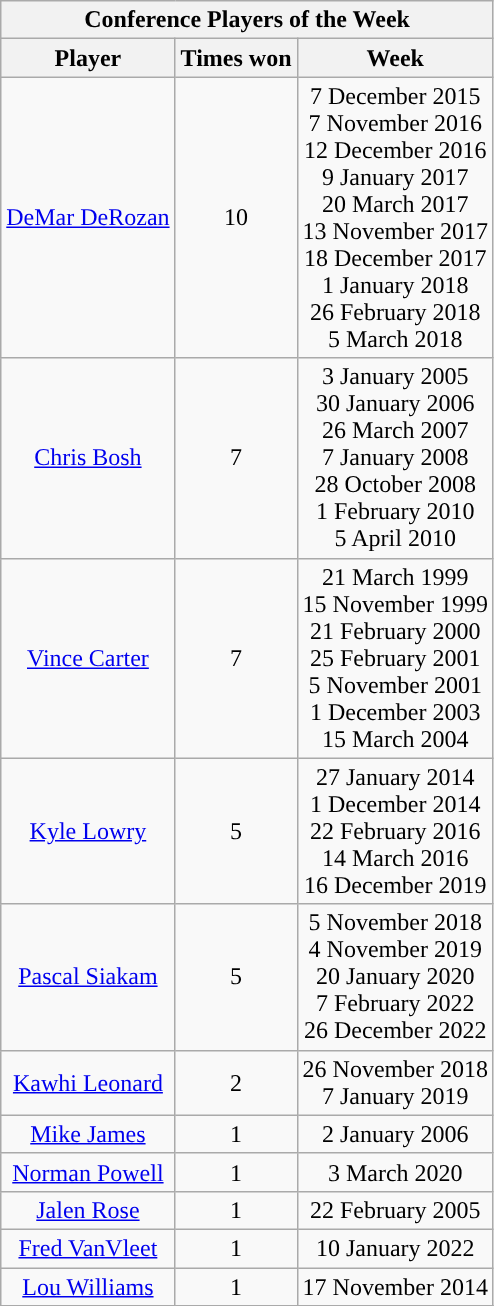<table class="wikitable" style="text-align:center">
<tr>
<th colspan="3">Conference Players of the Week</th>
</tr>
<tr>
<th>Player</th>
<th>Times won</th>
<th>Week</th>
</tr>
<tr>
<td><a href='#'>DeMar DeRozan</a></td>
<td>10</td>
<td>7 December 2015<br>7 November 2016<br>12 December 2016<br>9 January 2017<br>20 March 2017<br>13 November 2017<br>18 December 2017<br>1 January 2018<br>26 February 2018<br>5 March 2018</td>
</tr>
<tr>
<td><a href='#'>Chris Bosh</a></td>
<td>7</td>
<td>3 January 2005<br>30 January 2006<br>26 March 2007<br>7 January 2008<br>28 October 2008<br>1 February 2010<br>5 April 2010</td>
</tr>
<tr>
<td><a href='#'>Vince Carter</a></td>
<td>7</td>
<td>21 March 1999<br>15 November 1999<br>21 February 2000<br>25 February 2001<br>5 November 2001<br>1 December 2003<br>15 March 2004</td>
</tr>
<tr>
<td><a href='#'>Kyle Lowry</a></td>
<td>5</td>
<td>27 January 2014<br>1 December 2014<br>22 February 2016<br>14 March 2016<br>16 December 2019</td>
</tr>
<tr>
<td><a href='#'>Pascal Siakam</a></td>
<td>5</td>
<td>5 November 2018<br>4 November 2019<br>20 January 2020<br>7 February 2022<br>26 December 2022</td>
</tr>
<tr>
<td><a href='#'>Kawhi Leonard</a></td>
<td>2</td>
<td>26 November 2018<br>7 January 2019</td>
</tr>
<tr>
<td><a href='#'>Mike James</a></td>
<td>1</td>
<td>2 January 2006</td>
</tr>
<tr>
<td><a href='#'>Norman Powell</a></td>
<td>1</td>
<td>3 March 2020</td>
</tr>
<tr>
<td><a href='#'>Jalen Rose</a></td>
<td>1</td>
<td>22 February 2005</td>
</tr>
<tr>
<td><a href='#'>Fred VanVleet</a></td>
<td>1</td>
<td>10 January 2022</td>
</tr>
<tr>
<td><a href='#'>Lou Williams</a></td>
<td>1</td>
<td>17 November 2014</td>
</tr>
<tr>
</tr>
</table>
